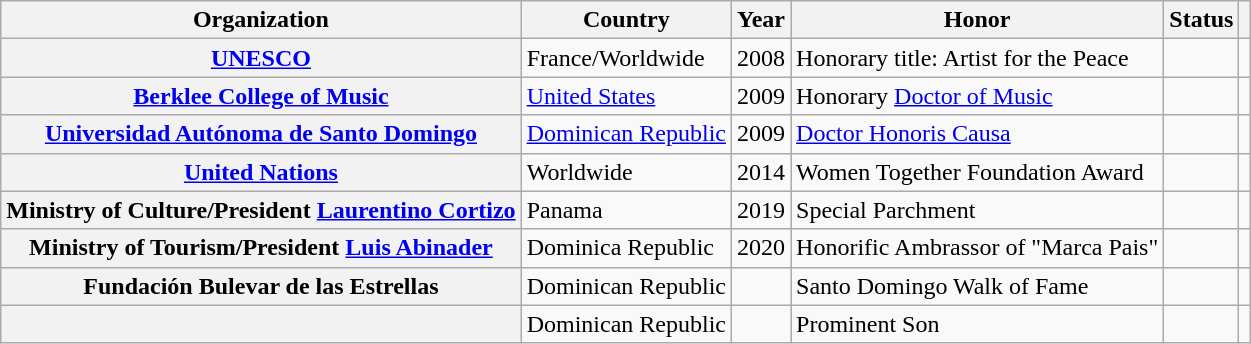<table class="wikitable sortable plainrowheaders">
<tr>
<th scope="col">Organization</th>
<th scope="col">Country</th>
<th scope="col">Year</th>
<th scope="col">Honor</th>
<th scope="col">Status</th>
<th scope="col" class="unsortable"></th>
</tr>
<tr>
<th scope="row"><a href='#'>UNESCO</a></th>
<td>France/Worldwide</td>
<td>2008</td>
<td>Honorary title: Artist for the Peace</td>
<td></td>
<td style="text-align:center;"></td>
</tr>
<tr>
<th scope="row"><a href='#'>Berklee College of Music</a></th>
<td><a href='#'>United States</a></td>
<td>2009</td>
<td>Honorary <a href='#'>Doctor of Music</a></td>
<td></td>
<td style="text-align:center;"></td>
</tr>
<tr>
<th scope="row"><a href='#'>Universidad Autónoma de Santo Domingo</a></th>
<td><a href='#'>Dominican Republic</a></td>
<td>2009</td>
<td><a href='#'>Doctor Honoris Causa</a></td>
<td></td>
<td style="text-align:center;"></td>
</tr>
<tr>
<th scope="row"><a href='#'>United Nations</a></th>
<td>Worldwide</td>
<td>2014</td>
<td>Women Together Foundation Award</td>
<td></td>
<td style="text-align:center;"></td>
</tr>
<tr>
<th scope="row">Ministry of Culture/President <a href='#'>Laurentino Cortizo</a></th>
<td>Panama</td>
<td>2019</td>
<td>Special Parchment</td>
<td></td>
<td style="text-align:center;"></td>
</tr>
<tr>
<th scope="row">Ministry of Tourism/President <a href='#'>Luis Abinader</a></th>
<td>Dominica Republic</td>
<td>2020</td>
<td>Honorific Ambrassor of "Marca Pais"</td>
<td></td>
<td style="text-align:center;"></td>
</tr>
<tr>
<th scope="row">Fundación Bulevar de las Estrellas</th>
<td>Dominican Republic</td>
<td></td>
<td>Santo Domingo Walk of Fame</td>
<td></td>
<td style="text-align:center;"></td>
</tr>
<tr>
<th scope="row"></th>
<td>Dominican Republic</td>
<td></td>
<td>Prominent Son</td>
<td></td>
<td style="text-align:center;"></td>
</tr>
</table>
